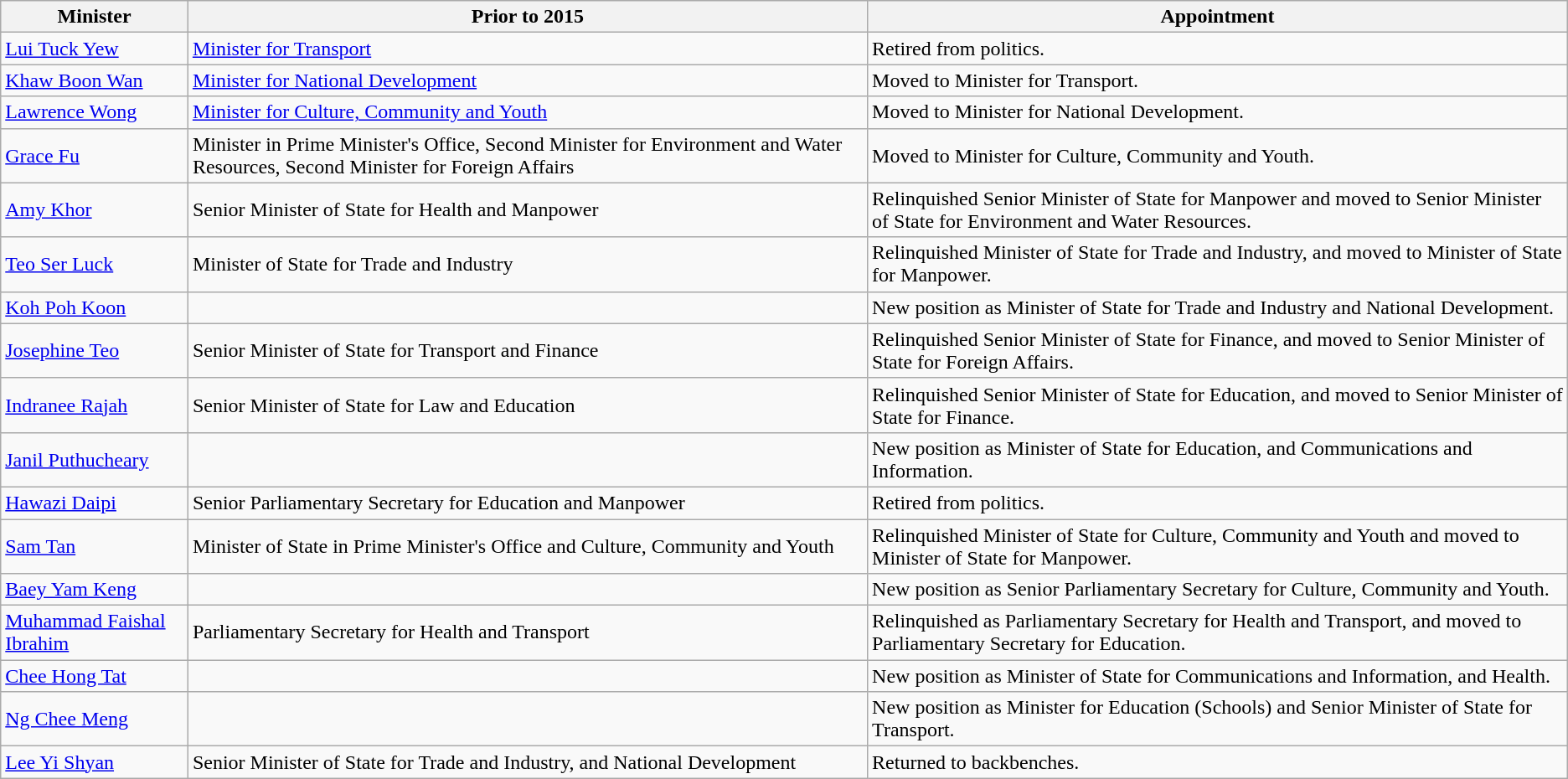<table class="wikitable">
<tr>
<th>Minister</th>
<th>Prior to 2015</th>
<th>Appointment</th>
</tr>
<tr>
<td><a href='#'>Lui Tuck Yew</a></td>
<td><a href='#'>Minister for Transport</a></td>
<td>Retired from politics.</td>
</tr>
<tr>
<td><a href='#'>Khaw Boon Wan</a></td>
<td><a href='#'>Minister for National Development</a></td>
<td>Moved to Minister for Transport.</td>
</tr>
<tr>
<td><a href='#'>Lawrence Wong</a></td>
<td><a href='#'>Minister for Culture, Community and Youth</a></td>
<td>Moved to Minister for National Development.</td>
</tr>
<tr>
<td><a href='#'>Grace Fu</a></td>
<td>Minister in Prime Minister's Office, Second Minister for Environment and Water Resources, Second Minister for Foreign Affairs</td>
<td>Moved to Minister for Culture, Community and Youth.</td>
</tr>
<tr>
<td><a href='#'>Amy Khor</a></td>
<td>Senior Minister of State for Health and Manpower</td>
<td>Relinquished Senior Minister of State for Manpower and moved to Senior Minister of State for Environment and Water Resources.</td>
</tr>
<tr>
<td><a href='#'>Teo Ser Luck</a></td>
<td>Minister of State for Trade and Industry</td>
<td>Relinquished Minister of State for Trade and Industry, and moved to Minister of State for Manpower.</td>
</tr>
<tr>
<td><a href='#'>Koh Poh Koon</a></td>
<td></td>
<td>New position as Minister of State for Trade and Industry and National Development.</td>
</tr>
<tr>
<td><a href='#'>Josephine Teo</a></td>
<td>Senior Minister of State for Transport and Finance</td>
<td>Relinquished Senior Minister of State for Finance, and moved to Senior Minister of State for Foreign Affairs.</td>
</tr>
<tr>
<td><a href='#'>Indranee Rajah</a></td>
<td>Senior Minister of State for Law and Education</td>
<td>Relinquished Senior Minister of State for Education, and moved to Senior Minister of State for Finance.</td>
</tr>
<tr>
<td><a href='#'>Janil Puthucheary</a></td>
<td></td>
<td>New position as Minister of State for Education, and Communications and Information.</td>
</tr>
<tr>
<td><a href='#'>Hawazi Daipi</a></td>
<td>Senior Parliamentary Secretary for Education and Manpower</td>
<td>Retired from politics.</td>
</tr>
<tr>
<td><a href='#'>Sam Tan</a></td>
<td>Minister of State in Prime Minister's Office and Culture, Community and Youth</td>
<td>Relinquished Minister of State for Culture, Community and Youth and moved to Minister of State for Manpower.</td>
</tr>
<tr>
<td><a href='#'>Baey Yam Keng</a></td>
<td></td>
<td>New position as Senior Parliamentary Secretary for Culture, Community and Youth.</td>
</tr>
<tr>
<td><a href='#'>Muhammad Faishal Ibrahim</a></td>
<td>Parliamentary Secretary for Health and Transport</td>
<td>Relinquished as Parliamentary Secretary for Health and Transport, and moved to Parliamentary Secretary for Education.</td>
</tr>
<tr>
<td><a href='#'>Chee Hong Tat</a></td>
<td></td>
<td>New position as Minister of State for Communications and Information, and Health.</td>
</tr>
<tr>
<td><a href='#'>Ng Chee Meng</a></td>
<td></td>
<td>New position as Minister for Education (Schools) and Senior Minister of State for Transport.</td>
</tr>
<tr>
<td><a href='#'>Lee Yi Shyan</a></td>
<td>Senior Minister of State for Trade and Industry, and National Development</td>
<td>Returned to backbenches.</td>
</tr>
</table>
